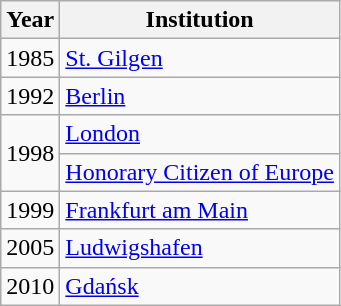<table class="wikitable">
<tr>
<th>Year</th>
<th>Institution</th>
</tr>
<tr>
<td>1985</td>
<td> <a href='#'>St. Gilgen</a></td>
</tr>
<tr>
<td>1992</td>
<td> <a href='#'>Berlin</a></td>
</tr>
<tr>
<td rowspan="2">1998</td>
<td> <a href='#'>London</a></td>
</tr>
<tr>
<td> <a href='#'>Honorary Citizen of Europe</a></td>
</tr>
<tr>
<td>1999</td>
<td> <a href='#'>Frankfurt am Main</a></td>
</tr>
<tr>
<td>2005</td>
<td> <a href='#'>Ludwigshafen</a></td>
</tr>
<tr>
<td>2010</td>
<td> <a href='#'>Gdańsk</a></td>
</tr>
</table>
